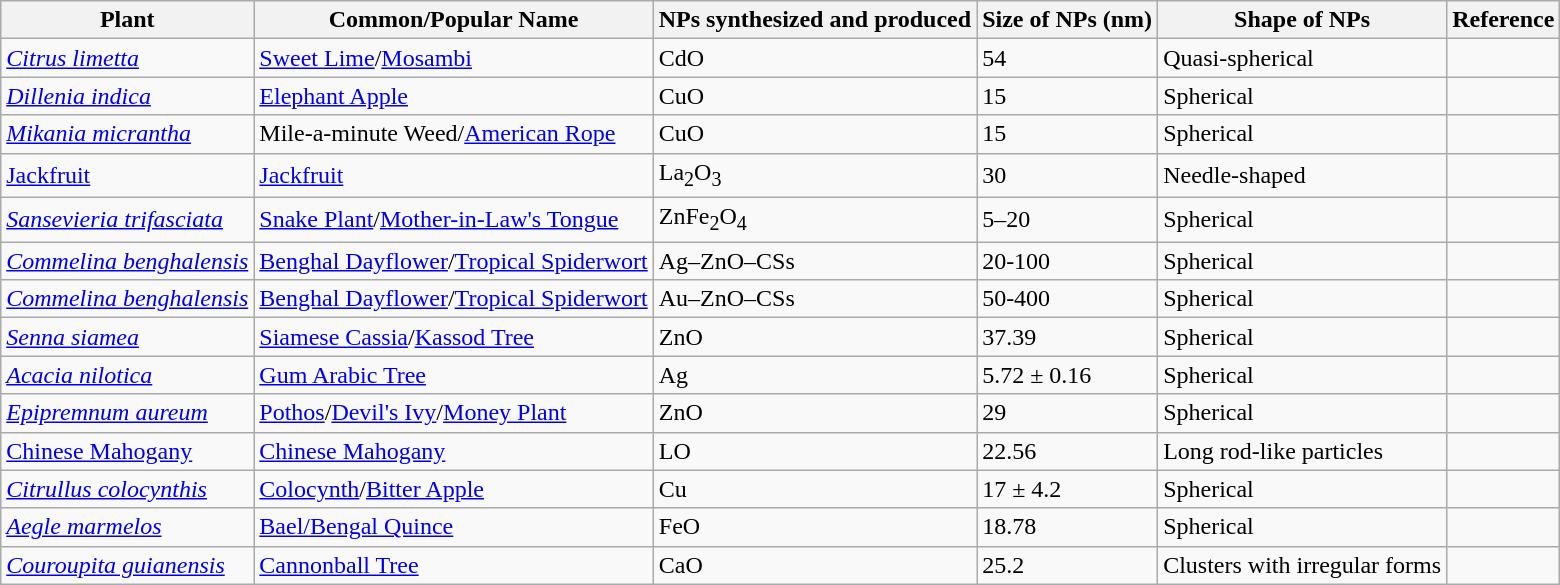<table class="wikitable sortable">
<tr>
<th>Plant</th>
<th>Common/Popular Name</th>
<th>NPs synthesized and produced</th>
<th>Size of NPs (nm)</th>
<th>Shape of NPs</th>
<th>Reference</th>
</tr>
<tr>
<td><em><a href='#'>Citrus limetta</a></em></td>
<td><a href='#'>Sweet Lime</a>/<a href='#'>Mosambi</a></td>
<td>CdO</td>
<td>54</td>
<td>Quasi-spherical</td>
<td></td>
</tr>
<tr>
<td><em><a href='#'>Dillenia indica</a></em></td>
<td><a href='#'>Elephant Apple</a></td>
<td>CuO</td>
<td>15</td>
<td>Spherical</td>
<td></td>
</tr>
<tr>
<td><em><a href='#'>Mikania micrantha</a></em></td>
<td>Mile-a-minute Weed/<a href='#'>American Rope</a></td>
<td>CuO</td>
<td>15</td>
<td>Spherical</td>
<td></td>
</tr>
<tr>
<td><a href='#'>Jackfruit</a></td>
<td><a href='#'>Jackfruit</a></td>
<td>La<sub>2</sub>O<sub>3</sub></td>
<td>30</td>
<td>Needle-shaped</td>
<td></td>
</tr>
<tr>
<td><em><a href='#'>Sansevieria trifasciata</a></em></td>
<td><a href='#'>Snake Plant</a>/<a href='#'>Mother-in-Law's Tongue</a></td>
<td>ZnFe<sub>2</sub>O<sub>4</sub></td>
<td>5–20</td>
<td>Spherical</td>
<td></td>
</tr>
<tr>
<td><em><a href='#'>Commelina benghalensis</a></em></td>
<td><a href='#'>Benghal Dayflower</a>/<a href='#'>Tropical Spiderwort</a></td>
<td>Ag–ZnO–CSs</td>
<td>20-100</td>
<td>Spherical</td>
<td></td>
</tr>
<tr>
<td><em><a href='#'>Commelina benghalensis</a></em></td>
<td><a href='#'>Benghal Dayflower</a>/<a href='#'>Tropical Spiderwort</a></td>
<td>Au–ZnO–CSs</td>
<td>50-400</td>
<td>Spherical</td>
<td></td>
</tr>
<tr>
<td><em><a href='#'>Senna siamea</a></em></td>
<td><a href='#'>Siamese Cassia</a>/<a href='#'>Kassod Tree</a></td>
<td>ZnO</td>
<td>37.39</td>
<td>Spherical</td>
<td></td>
</tr>
<tr>
<td><em><a href='#'>Acacia nilotica</a></em></td>
<td><a href='#'>Gum Arabic Tree</a></td>
<td>Ag</td>
<td>5.72 ± 0.16</td>
<td>Spherical</td>
<td></td>
</tr>
<tr>
<td><em><a href='#'>Epipremnum aureum</a></em></td>
<td><a href='#'>Pothos</a>/<a href='#'>Devil's Ivy</a>/<a href='#'>Money Plant</a></td>
<td>ZnO</td>
<td>29</td>
<td>Spherical</td>
<td></td>
</tr>
<tr>
<td><a href='#'>Chinese Mahogany</a></td>
<td><a href='#'>Chinese Mahogany</a></td>
<td>LO</td>
<td>22.56</td>
<td>Long rod-like particles</td>
<td></td>
</tr>
<tr>
<td><em><a href='#'>Citrullus colocynthis</a></em></td>
<td><a href='#'>Colocynth</a>/<a href='#'>Bitter Apple</a></td>
<td>Cu</td>
<td>17 ± 4.2</td>
<td>Spherical</td>
<td></td>
</tr>
<tr>
<td><em><a href='#'>Aegle marmelos</a></em></td>
<td><a href='#'>Bael/Bengal Quince</a></td>
<td>FeO</td>
<td>18.78</td>
<td>Spherical</td>
<td></td>
</tr>
<tr>
<td><em><a href='#'>Couroupita guianensis</a></em></td>
<td><a href='#'>Cannonball Tree</a></td>
<td>CaO</td>
<td>25.2</td>
<td>Clusters with irregular forms</td>
<td></td>
</tr>
</table>
